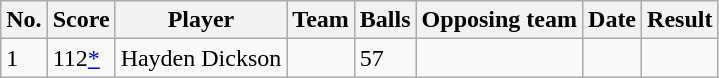<table class="wikitable sortable" style="font-size:100%">
<tr>
<th>No.</th>
<th>Score</th>
<th>Player</th>
<th>Team</th>
<th>Balls</th>
<th>Opposing team</th>
<th>Date</th>
<th>Result</th>
</tr>
<tr>
<td>1</td>
<td>112<a href='#'>*</a></td>
<td>Hayden Dickson</td>
<td></td>
<td> 57</td>
<td></td>
<td></td>
<td></td>
</tr>
</table>
